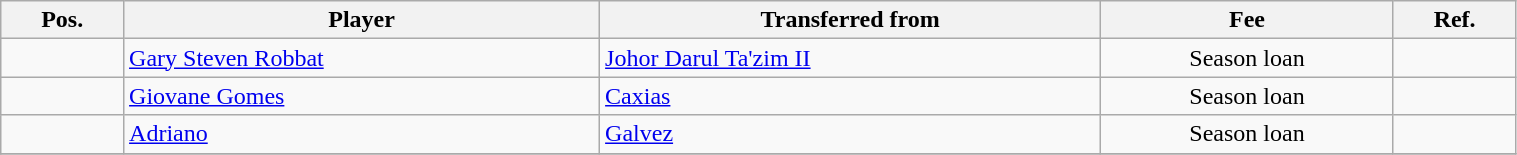<table class="wikitable"  style="text-align:center; font-size:100%; width:80%;">
<tr>
<th>Pos.</th>
<th>Player</th>
<th>Transferred from</th>
<th>Fee</th>
<th>Ref.</th>
</tr>
<tr>
<td></td>
<td align=left> <a href='#'>Gary Steven Robbat</a></td>
<td align=left> <a href='#'>Johor Darul Ta'zim II</a></td>
<td>Season loan</td>
<td></td>
</tr>
<tr>
<td></td>
<td align=left> <a href='#'>Giovane Gomes</a></td>
<td align=left> <a href='#'>Caxias</a></td>
<td>Season loan</td>
<td></td>
</tr>
<tr>
<td></td>
<td align=left> <a href='#'>Adriano</a></td>
<td align=left> <a href='#'>Galvez</a></td>
<td>Season loan</td>
<td></td>
</tr>
<tr>
</tr>
</table>
